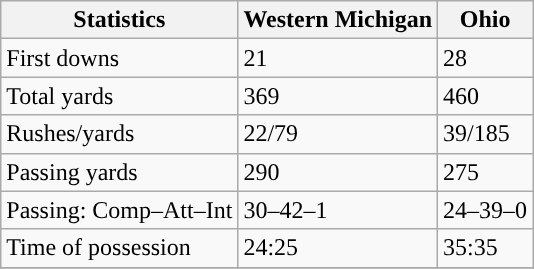<table class="wikitable" style="float: left;">
<tr>
<th>Statistics</th>
<th>Western Michigan</th>
<th>Ohio</th>
</tr>
<tr>
<td>First downs</td>
<td>21</td>
<td>28</td>
</tr>
<tr>
<td>Total yards</td>
<td>369</td>
<td>460</td>
</tr>
<tr>
<td>Rushes/yards</td>
<td>22/79</td>
<td>39/185</td>
</tr>
<tr>
<td>Passing yards</td>
<td>290</td>
<td>275</td>
</tr>
<tr>
<td>Passing: Comp–Att–Int</td>
<td>30–42–1</td>
<td>24–39–0</td>
</tr>
<tr>
<td>Time of possession</td>
<td>24:25</td>
<td>35:35</td>
</tr>
<tr>
</tr>
</table>
